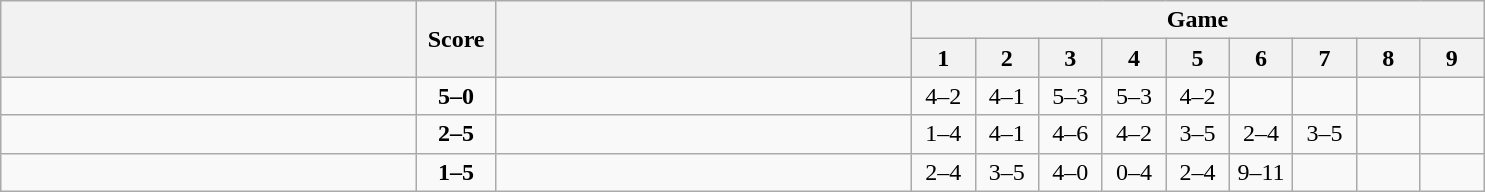<table class="wikitable" style="text-align: center;">
<tr>
<th rowspan=2 align="right" width="270"></th>
<th rowspan=2 width="45">Score</th>
<th rowspan=2 align="left" width="270"></th>
<th colspan=9>Game</th>
</tr>
<tr>
<th width="35">1</th>
<th width="35">2</th>
<th width="35">3</th>
<th width="35">4</th>
<th width="35">5</th>
<th width="35">6</th>
<th width="35">7</th>
<th width="35">8</th>
<th width="35">9</th>
</tr>
<tr>
<td align=left><strong><br></strong></td>
<td align=center><strong>5–0</strong></td>
<td align=left><br></td>
<td>4–2</td>
<td>4–1</td>
<td>5–3</td>
<td>5–3</td>
<td>4–2</td>
<td></td>
<td></td>
<td></td>
<td></td>
</tr>
<tr>
<td align=left><br></td>
<td align=center><strong>2–5</strong></td>
<td align=left><strong><br></strong></td>
<td>1–4</td>
<td>4–1</td>
<td>4–6</td>
<td>4–2</td>
<td>3–5</td>
<td>2–4</td>
<td>3–5</td>
<td></td>
<td></td>
</tr>
<tr>
<td align=left><br></td>
<td align=center><strong>1–5</strong></td>
<td align=left><strong><br></strong></td>
<td>2–4</td>
<td>3–5</td>
<td>4–0</td>
<td>0–4</td>
<td>2–4</td>
<td>9–11</td>
<td></td>
<td></td>
<td></td>
</tr>
</table>
